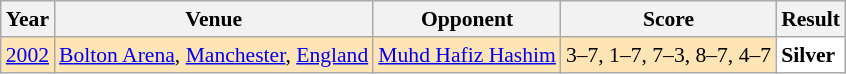<table class="sortable wikitable" style="font-size: 90%;">
<tr>
<th>Year</th>
<th>Venue</th>
<th>Opponent</th>
<th>Score</th>
<th>Result</th>
</tr>
<tr style="background:#FFE4B5">
<td align="center"><a href='#'>2002</a></td>
<td align="left"><a href='#'>Bolton Arena</a>, <a href='#'>Manchester</a>, <a href='#'>England</a></td>
<td align="left"> <a href='#'>Muhd Hafiz Hashim</a></td>
<td align="left">3–7, 1–7, 7–3, 8–7, 4–7</td>
<td style="text-align:left; background:white"> <strong>Silver</strong></td>
</tr>
</table>
